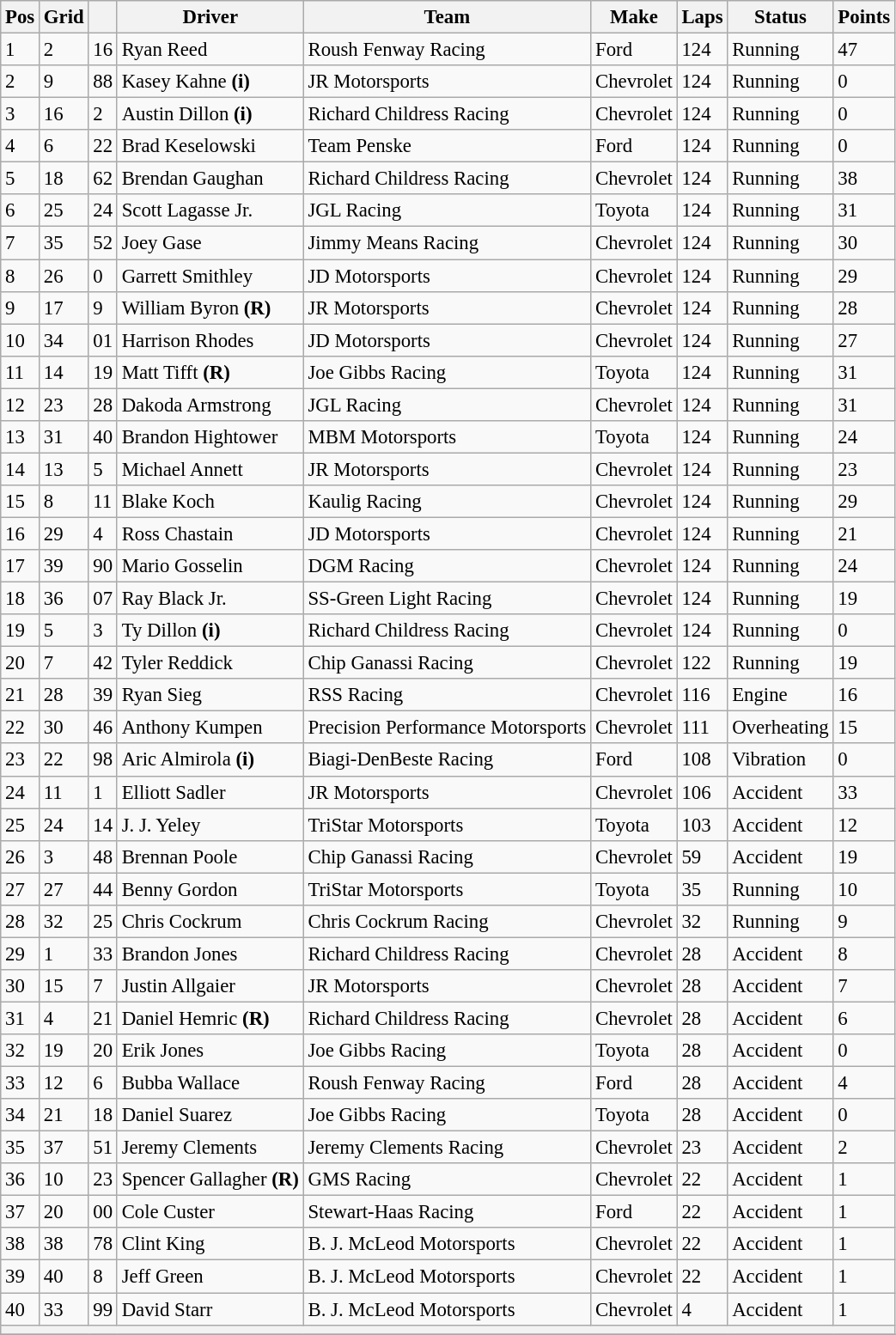<table class="wikitable" style="font-size:95%">
<tr>
<th>Pos</th>
<th>Grid</th>
<th></th>
<th>Driver</th>
<th>Team</th>
<th>Make</th>
<th>Laps</th>
<th>Status</th>
<th>Points</th>
</tr>
<tr>
<td>1</td>
<td>2</td>
<td>16</td>
<td>Ryan Reed</td>
<td>Roush Fenway Racing</td>
<td>Ford</td>
<td>124</td>
<td>Running</td>
<td>47</td>
</tr>
<tr>
<td>2</td>
<td>9</td>
<td>88</td>
<td>Kasey Kahne <strong>(i)</strong></td>
<td>JR Motorsports</td>
<td>Chevrolet</td>
<td>124</td>
<td>Running</td>
<td>0</td>
</tr>
<tr>
<td>3</td>
<td>16</td>
<td>2</td>
<td>Austin Dillon <strong>(i)</strong></td>
<td>Richard Childress Racing</td>
<td>Chevrolet</td>
<td>124</td>
<td>Running</td>
<td>0</td>
</tr>
<tr>
<td>4</td>
<td>6</td>
<td>22</td>
<td>Brad Keselowski</td>
<td>Team Penske</td>
<td>Ford</td>
<td>124</td>
<td>Running</td>
<td>0</td>
</tr>
<tr>
<td>5</td>
<td>18</td>
<td>62</td>
<td>Brendan Gaughan</td>
<td>Richard Childress Racing</td>
<td>Chevrolet</td>
<td>124</td>
<td>Running</td>
<td>38</td>
</tr>
<tr>
<td>6</td>
<td>25</td>
<td>24</td>
<td>Scott Lagasse Jr.</td>
<td>JGL Racing</td>
<td>Toyota</td>
<td>124</td>
<td>Running</td>
<td>31</td>
</tr>
<tr>
<td>7</td>
<td>35</td>
<td>52</td>
<td>Joey Gase</td>
<td>Jimmy Means Racing</td>
<td>Chevrolet</td>
<td>124</td>
<td>Running</td>
<td>30</td>
</tr>
<tr>
<td>8</td>
<td>26</td>
<td>0</td>
<td>Garrett Smithley</td>
<td>JD Motorsports</td>
<td>Chevrolet</td>
<td>124</td>
<td>Running</td>
<td>29</td>
</tr>
<tr>
<td>9</td>
<td>17</td>
<td>9</td>
<td>William Byron <strong>(R)</strong></td>
<td>JR Motorsports</td>
<td>Chevrolet</td>
<td>124</td>
<td>Running</td>
<td>28</td>
</tr>
<tr>
<td>10</td>
<td>34</td>
<td>01</td>
<td>Harrison Rhodes</td>
<td>JD Motorsports</td>
<td>Chevrolet</td>
<td>124</td>
<td>Running</td>
<td>27</td>
</tr>
<tr>
<td>11</td>
<td>14</td>
<td>19</td>
<td>Matt Tifft <strong>(R)</strong></td>
<td>Joe Gibbs Racing</td>
<td>Toyota</td>
<td>124</td>
<td>Running</td>
<td>31</td>
</tr>
<tr>
<td>12</td>
<td>23</td>
<td>28</td>
<td>Dakoda Armstrong</td>
<td>JGL Racing</td>
<td>Chevrolet</td>
<td>124</td>
<td>Running</td>
<td>31</td>
</tr>
<tr>
<td>13</td>
<td>31</td>
<td>40</td>
<td>Brandon Hightower</td>
<td>MBM Motorsports</td>
<td>Toyota</td>
<td>124</td>
<td>Running</td>
<td>24</td>
</tr>
<tr>
<td>14</td>
<td>13</td>
<td>5</td>
<td>Michael Annett</td>
<td>JR Motorsports</td>
<td>Chevrolet</td>
<td>124</td>
<td>Running</td>
<td>23</td>
</tr>
<tr>
<td>15</td>
<td>8</td>
<td>11</td>
<td>Blake Koch</td>
<td>Kaulig Racing</td>
<td>Chevrolet</td>
<td>124</td>
<td>Running</td>
<td>29</td>
</tr>
<tr>
<td>16</td>
<td>29</td>
<td>4</td>
<td>Ross Chastain</td>
<td>JD Motorsports</td>
<td>Chevrolet</td>
<td>124</td>
<td>Running</td>
<td>21</td>
</tr>
<tr>
<td>17</td>
<td>39</td>
<td>90</td>
<td>Mario Gosselin</td>
<td>DGM Racing</td>
<td>Chevrolet</td>
<td>124</td>
<td>Running</td>
<td>24</td>
</tr>
<tr>
<td>18</td>
<td>36</td>
<td>07</td>
<td>Ray Black Jr.</td>
<td>SS-Green Light Racing</td>
<td>Chevrolet</td>
<td>124</td>
<td>Running</td>
<td>19</td>
</tr>
<tr>
<td>19</td>
<td>5</td>
<td>3</td>
<td>Ty Dillon <strong>(i)</strong></td>
<td>Richard Childress Racing</td>
<td>Chevrolet</td>
<td>124</td>
<td>Running</td>
<td>0</td>
</tr>
<tr>
<td>20</td>
<td>7</td>
<td>42</td>
<td>Tyler Reddick</td>
<td>Chip Ganassi Racing</td>
<td>Chevrolet</td>
<td>122</td>
<td>Running</td>
<td>19</td>
</tr>
<tr>
<td>21</td>
<td>28</td>
<td>39</td>
<td>Ryan Sieg</td>
<td>RSS Racing</td>
<td>Chevrolet</td>
<td>116</td>
<td>Engine</td>
<td>16</td>
</tr>
<tr>
<td>22</td>
<td>30</td>
<td>46</td>
<td>Anthony Kumpen</td>
<td>Precision Performance Motorsports</td>
<td>Chevrolet</td>
<td>111</td>
<td>Overheating</td>
<td>15</td>
</tr>
<tr>
<td>23</td>
<td>22</td>
<td>98</td>
<td>Aric Almirola <strong>(i)</strong></td>
<td>Biagi-DenBeste Racing</td>
<td>Ford</td>
<td>108</td>
<td>Vibration</td>
<td>0</td>
</tr>
<tr>
<td>24</td>
<td>11</td>
<td>1</td>
<td>Elliott Sadler</td>
<td>JR Motorsports</td>
<td>Chevrolet</td>
<td>106</td>
<td>Accident</td>
<td>33</td>
</tr>
<tr>
<td>25</td>
<td>24</td>
<td>14</td>
<td>J. J. Yeley</td>
<td>TriStar Motorsports</td>
<td>Toyota</td>
<td>103</td>
<td>Accident</td>
<td>12</td>
</tr>
<tr>
<td>26</td>
<td>3</td>
<td>48</td>
<td>Brennan Poole</td>
<td>Chip Ganassi Racing</td>
<td>Chevrolet</td>
<td>59</td>
<td>Accident</td>
<td>19</td>
</tr>
<tr>
<td>27</td>
<td>27</td>
<td>44</td>
<td>Benny Gordon</td>
<td>TriStar Motorsports</td>
<td>Toyota</td>
<td>35</td>
<td>Running</td>
<td>10</td>
</tr>
<tr>
<td>28</td>
<td>32</td>
<td>25</td>
<td>Chris Cockrum</td>
<td>Chris Cockrum Racing</td>
<td>Chevrolet</td>
<td>32</td>
<td>Running</td>
<td>9</td>
</tr>
<tr>
<td>29</td>
<td>1</td>
<td>33</td>
<td>Brandon Jones</td>
<td>Richard Childress Racing</td>
<td>Chevrolet</td>
<td>28</td>
<td>Accident</td>
<td>8</td>
</tr>
<tr>
<td>30</td>
<td>15</td>
<td>7</td>
<td>Justin Allgaier</td>
<td>JR Motorsports</td>
<td>Chevrolet</td>
<td>28</td>
<td>Accident</td>
<td>7</td>
</tr>
<tr>
<td>31</td>
<td>4</td>
<td>21</td>
<td>Daniel Hemric <strong>(R)</strong></td>
<td>Richard Childress Racing</td>
<td>Chevrolet</td>
<td>28</td>
<td>Accident</td>
<td>6</td>
</tr>
<tr>
<td>32</td>
<td>19</td>
<td>20</td>
<td>Erik Jones</td>
<td>Joe Gibbs Racing</td>
<td>Toyota</td>
<td>28</td>
<td>Accident</td>
<td>0</td>
</tr>
<tr>
<td>33</td>
<td>12</td>
<td>6</td>
<td>Bubba Wallace</td>
<td>Roush Fenway Racing</td>
<td>Ford</td>
<td>28</td>
<td>Accident</td>
<td>4</td>
</tr>
<tr>
<td>34</td>
<td>21</td>
<td>18</td>
<td>Daniel Suarez</td>
<td>Joe Gibbs Racing</td>
<td>Toyota</td>
<td>28</td>
<td>Accident</td>
<td>0</td>
</tr>
<tr>
<td>35</td>
<td>37</td>
<td>51</td>
<td>Jeremy Clements</td>
<td>Jeremy Clements Racing</td>
<td>Chevrolet</td>
<td>23</td>
<td>Accident</td>
<td>2</td>
</tr>
<tr>
<td>36</td>
<td>10</td>
<td>23</td>
<td>Spencer Gallagher <strong>(R)</strong></td>
<td>GMS Racing</td>
<td>Chevrolet</td>
<td>22</td>
<td>Accident</td>
<td>1</td>
</tr>
<tr>
<td>37</td>
<td>20</td>
<td>00</td>
<td>Cole Custer</td>
<td>Stewart-Haas Racing</td>
<td>Ford</td>
<td>22</td>
<td>Accident</td>
<td>1</td>
</tr>
<tr>
<td>38</td>
<td>38</td>
<td>78</td>
<td>Clint King</td>
<td>B. J. McLeod Motorsports</td>
<td>Chevrolet</td>
<td>22</td>
<td>Accident</td>
<td>1</td>
</tr>
<tr>
<td>39</td>
<td>40</td>
<td>8</td>
<td>Jeff Green</td>
<td>B. J. McLeod Motorsports</td>
<td>Chevrolet</td>
<td>22</td>
<td>Accident</td>
<td>1</td>
</tr>
<tr>
<td>40</td>
<td>33</td>
<td>99</td>
<td>David Starr</td>
<td>B. J. McLeod Motorsports</td>
<td>Chevrolet</td>
<td>4</td>
<td>Accident</td>
<td>1</td>
</tr>
<tr>
<th colspan="9"></th>
</tr>
<tr>
</tr>
</table>
